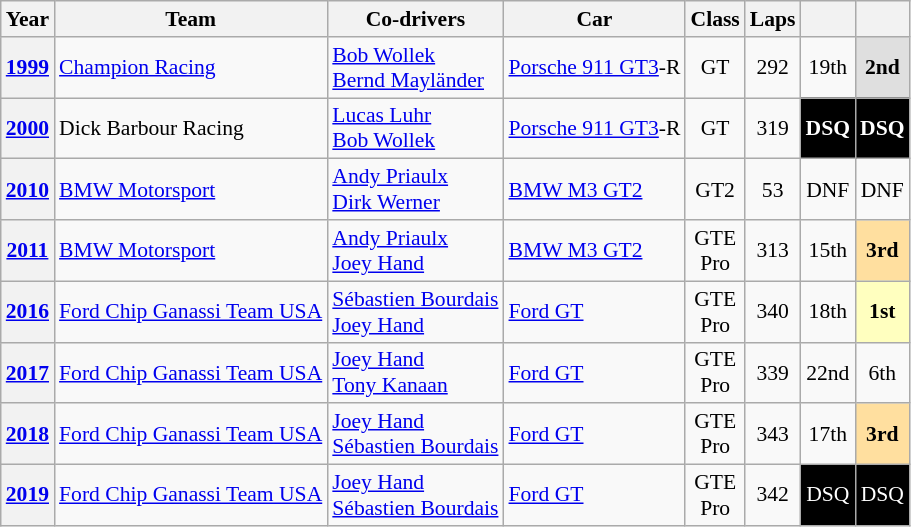<table class="wikitable" style="text-align:center; font-size:90%">
<tr>
<th>Year</th>
<th>Team</th>
<th>Co-drivers</th>
<th>Car</th>
<th>Class</th>
<th>Laps</th>
<th></th>
<th></th>
</tr>
<tr>
<th><a href='#'>1999</a></th>
<td align="left"> <a href='#'>Champion Racing</a></td>
<td align="left"> <a href='#'>Bob Wollek</a><br> <a href='#'>Bernd Mayländer</a></td>
<td align="left"><a href='#'>Porsche 911 GT3</a>-R</td>
<td>GT</td>
<td>292</td>
<td>19th</td>
<td style="background:#DFDFDF;"><strong>2nd</strong></td>
</tr>
<tr>
<th><a href='#'>2000</a></th>
<td align="left"> Dick Barbour Racing</td>
<td align="left"> <a href='#'>Lucas Luhr</a><br> <a href='#'>Bob Wollek</a></td>
<td align="left"><a href='#'>Porsche 911 GT3</a>-R</td>
<td>GT</td>
<td>319</td>
<td style="background:#000000; color:#ffffff"><strong><span>DSQ</span></strong></td>
<td style="background:#000000; color:#ffffff"><strong><span>DSQ</span></strong></td>
</tr>
<tr>
<th><a href='#'>2010</a></th>
<td align="left"> <a href='#'>BMW Motorsport</a></td>
<td align="left"> <a href='#'>Andy Priaulx</a><br> <a href='#'>Dirk Werner</a></td>
<td align="left"><a href='#'>BMW M3 GT2</a></td>
<td>GT2</td>
<td>53</td>
<td>DNF</td>
<td>DNF</td>
</tr>
<tr>
<th><a href='#'>2011</a></th>
<td align="left"> <a href='#'>BMW Motorsport</a></td>
<td align="left"> <a href='#'>Andy Priaulx</a><br> <a href='#'>Joey Hand</a></td>
<td align="left"><a href='#'>BMW M3 GT2</a></td>
<td>GTE<br>Pro</td>
<td>313</td>
<td>15th</td>
<td style="background:#FFDF9F;"><strong>3rd</strong></td>
</tr>
<tr>
<th><a href='#'>2016</a></th>
<td align="left"> <a href='#'>Ford Chip Ganassi Team USA</a></td>
<td align="left"> <a href='#'>Sébastien Bourdais</a><br> <a href='#'>Joey Hand</a></td>
<td align="left"><a href='#'>Ford GT</a></td>
<td>GTE<br>Pro</td>
<td>340</td>
<td>18th</td>
<td style="background:#FFFFBF;"><strong>1st</strong></td>
</tr>
<tr>
<th><a href='#'>2017</a></th>
<td align="left"> <a href='#'>Ford Chip Ganassi Team USA</a></td>
<td align="left"> <a href='#'>Joey Hand</a><br> <a href='#'>Tony Kanaan</a></td>
<td align="left"><a href='#'>Ford GT</a></td>
<td>GTE<br>Pro</td>
<td>339</td>
<td>22nd</td>
<td>6th</td>
</tr>
<tr>
<th><a href='#'>2018</a></th>
<td align="left"> <a href='#'>Ford Chip Ganassi Team USA</a></td>
<td align="left"> <a href='#'>Joey Hand</a><br> <a href='#'>Sébastien Bourdais</a></td>
<td align="left"><a href='#'>Ford GT</a></td>
<td>GTE<br>Pro</td>
<td>343</td>
<td>17th</td>
<td style="background:#FFDF9F;"><strong>3rd</strong></td>
</tr>
<tr>
<th><a href='#'>2019</a></th>
<td align="left"> <a href='#'>Ford Chip Ganassi Team USA</a></td>
<td align="left"> <a href='#'>Joey Hand</a><br> <a href='#'>Sébastien Bourdais</a></td>
<td align="left"><a href='#'>Ford GT</a></td>
<td>GTE<br>Pro</td>
<td>342</td>
<td style="background:#000000; color:white">DSQ</td>
<td style="background:#000000; color:white">DSQ</td>
</tr>
</table>
